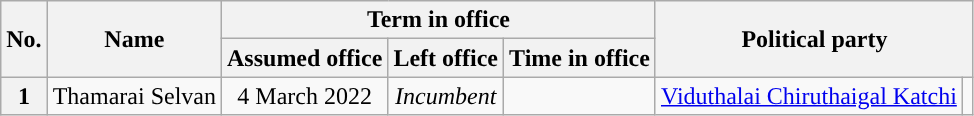<table class="wikitable" style="text-align:center">
<tr>
<th rowspan="2">No.</th>
<th rowspan="2">Name</th>
<th colspan="3">Term in office</th>
<th colspan="2" rowspan="2">Political party</th>
</tr>
<tr>
<th>Assumed office</th>
<th>Left office</th>
<th>Time in office</th>
</tr>
<tr>
<th>1</th>
<td>Thamarai Selvan</td>
<td>4 March 2022</td>
<td><em>Incumbent</em></td>
<td></td>
<td><a href='#'>Viduthalai Chiruthaigal Katchi</a></td>
<td style="background:"></td>
</tr>
</table>
